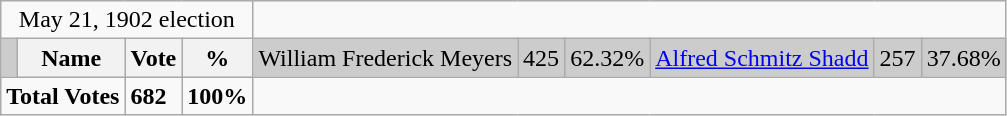<table class="wikitable">
<tr>
<td colspan=4 align=center>May 21, 1902 election</td>
</tr>
<tr bgcolor="CCCCCC">
<td></td>
<th><strong>Name </strong></th>
<th><strong>Vote</strong></th>
<th><strong>%</strong><br></th>
<td>William Frederick Meyers</td>
<td>425</td>
<td>62.32%<br></td>
<td><a href='#'>Alfred Schmitz Shadd</a></td>
<td>257</td>
<td>37.68%</td>
</tr>
<tr>
<td colspan=2><strong>Total Votes</strong></td>
<td><strong>682</strong></td>
<td><strong>100%</strong></td>
</tr>
</table>
